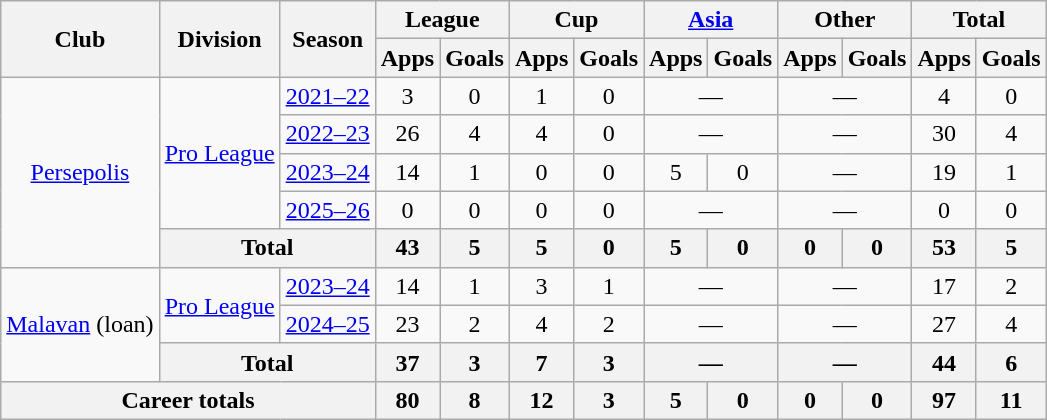<table class="wikitable" style="text-align: center;">
<tr>
<th rowspan="2">Club</th>
<th rowspan="2">Division</th>
<th rowspan="2">Season</th>
<th colspan="2">League</th>
<th colspan="2">Cup</th>
<th colspan="2"><a href='#'>Asia</a></th>
<th colspan="2">Other</th>
<th colspan="2">Total</th>
</tr>
<tr>
<th>Apps</th>
<th>Goals</th>
<th>Apps</th>
<th>Goals</th>
<th>Apps</th>
<th>Goals</th>
<th>Apps</th>
<th>Goals</th>
<th>Apps</th>
<th>Goals</th>
</tr>
<tr>
<td rowspan="5"><a href='#'>Persepolis</a></td>
<td rowspan="4"><a href='#'>Pro League</a></td>
<td><a href='#'>2021–22</a></td>
<td>3</td>
<td>0</td>
<td>1</td>
<td>0</td>
<td colspan="2">—</td>
<td colspan="2">—</td>
<td>4</td>
<td>0</td>
</tr>
<tr>
<td><a href='#'>2022–23</a></td>
<td>26</td>
<td>4</td>
<td>4</td>
<td>0</td>
<td colspan="2">—</td>
<td colspan="2">—</td>
<td>30</td>
<td>4</td>
</tr>
<tr>
<td><a href='#'>2023–24</a></td>
<td>14</td>
<td>1</td>
<td>0</td>
<td>0</td>
<td>5</td>
<td>0</td>
<td colspan="2">—</td>
<td>19</td>
<td>1</td>
</tr>
<tr>
<td><a href='#'>2025–26</a></td>
<td>0</td>
<td>0</td>
<td>0</td>
<td>0</td>
<td colspan="2">—</td>
<td colspan="2">—</td>
<td>0</td>
<td>0</td>
</tr>
<tr>
<th colspan="2">Total</th>
<th>43</th>
<th>5</th>
<th>5</th>
<th>0</th>
<th>5</th>
<th>0</th>
<th>0</th>
<th>0</th>
<th>53</th>
<th>5</th>
</tr>
<tr>
<td rowspan="3"><a href='#'>Malavan</a> (loan)</td>
<td rowspan="2"><a href='#'>Pro League</a></td>
<td><a href='#'>2023–24</a></td>
<td>14</td>
<td>1</td>
<td>3</td>
<td>1</td>
<td colspan="2">—</td>
<td colspan="2">—</td>
<td>17</td>
<td>2</td>
</tr>
<tr>
<td><a href='#'>2024–25</a></td>
<td>23</td>
<td>2</td>
<td>4</td>
<td>2</td>
<td colspan="2">—</td>
<td colspan="2">—</td>
<td>27</td>
<td>4</td>
</tr>
<tr>
<th colspan="2">Total</th>
<th>37</th>
<th>3</th>
<th>7</th>
<th>3</th>
<th colspan="2">—</th>
<th colspan="2">—</th>
<th>44</th>
<th>6</th>
</tr>
<tr>
<th colspan="3">Career totals</th>
<th>80</th>
<th>8</th>
<th>12</th>
<th>3</th>
<th>5</th>
<th>0</th>
<th>0</th>
<th>0</th>
<th>97</th>
<th>11</th>
</tr>
</table>
